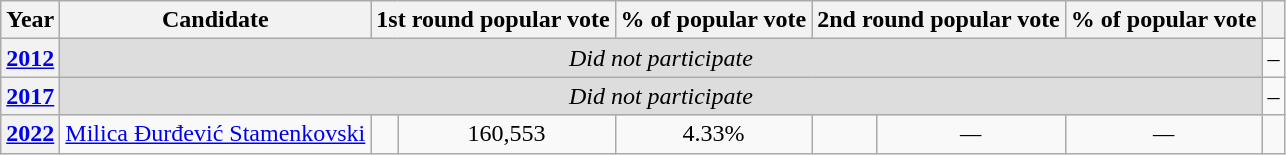<table class="wikitable" style="text-align:center">
<tr>
<th>Year</th>
<th>Candidate</th>
<th colspan="2">1st round popular vote</th>
<th>% of popular vote</th>
<th colspan="2">2nd round popular vote</th>
<th>% of popular vote</th>
<th></th>
</tr>
<tr>
<th><a href='#'>2012</a></th>
<td colspan="7" style="background:#ddd"><em>Did not participate</em></td>
<td>–</td>
</tr>
<tr>
<th><a href='#'>2017</a></th>
<td colspan="7" style="background:#ddd"><em>Did not participate</em></td>
<td>–</td>
</tr>
<tr>
<th><a href='#'>2022</a></th>
<td><a href='#'>Milica Đurđević Stamenkovski</a></td>
<td></td>
<td>160,553</td>
<td>4.33%</td>
<td></td>
<td><em>—</em></td>
<td><em>—</em></td>
<td></td>
</tr>
</table>
